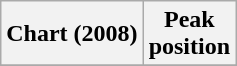<table class="wikitable plainrowheaders" style="text-align:center">
<tr>
<th scope="col">Chart (2008)</th>
<th scope="col">Peak<br>position</th>
</tr>
<tr>
</tr>
</table>
